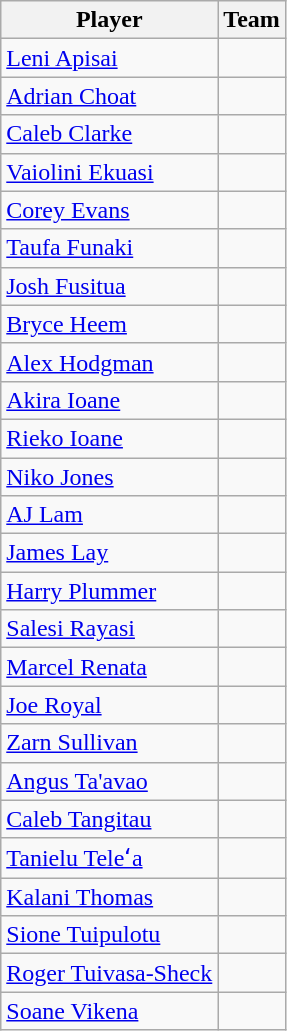<table class="wikitable">
<tr>
<th>Player</th>
<th>Team</th>
</tr>
<tr>
<td><a href='#'>Leni Apisai</a></td>
<td></td>
</tr>
<tr>
<td><a href='#'>Adrian Choat</a></td>
<td></td>
</tr>
<tr>
<td><a href='#'>Caleb Clarke</a></td>
<td></td>
</tr>
<tr>
<td><a href='#'>Vaiolini Ekuasi</a></td>
<td></td>
</tr>
<tr>
<td><a href='#'>Corey Evans</a></td>
<td></td>
</tr>
<tr>
<td><a href='#'>Taufa Funaki</a></td>
<td></td>
</tr>
<tr>
<td><a href='#'>Josh Fusitua</a></td>
<td></td>
</tr>
<tr>
<td><a href='#'>Bryce Heem</a></td>
<td></td>
</tr>
<tr>
<td><a href='#'>Alex Hodgman</a></td>
<td></td>
</tr>
<tr>
<td><a href='#'>Akira Ioane</a></td>
<td></td>
</tr>
<tr>
<td><a href='#'>Rieko Ioane</a></td>
<td></td>
</tr>
<tr>
<td><a href='#'>Niko Jones</a></td>
<td></td>
</tr>
<tr>
<td><a href='#'>AJ Lam</a></td>
<td></td>
</tr>
<tr>
<td><a href='#'>James Lay</a></td>
<td></td>
</tr>
<tr>
<td><a href='#'>Harry Plummer</a></td>
<td></td>
</tr>
<tr>
<td><a href='#'>Salesi Rayasi</a></td>
<td></td>
</tr>
<tr>
<td><a href='#'>Marcel Renata</a></td>
<td></td>
</tr>
<tr>
<td><a href='#'>Joe Royal</a></td>
<td></td>
</tr>
<tr>
<td><a href='#'>Zarn Sullivan</a></td>
<td></td>
</tr>
<tr>
<td><a href='#'>Angus Ta'avao</a></td>
<td></td>
</tr>
<tr>
<td><a href='#'>Caleb Tangitau</a></td>
<td></td>
</tr>
<tr>
<td><a href='#'>Tanielu Teleʻa</a></td>
<td></td>
</tr>
<tr>
<td><a href='#'>Kalani Thomas</a></td>
<td></td>
</tr>
<tr>
<td><a href='#'>Sione Tuipulotu</a></td>
<td></td>
</tr>
<tr>
<td><a href='#'>Roger Tuivasa-Sheck</a></td>
<td></td>
</tr>
<tr>
<td><a href='#'>Soane Vikena</a></td>
<td></td>
</tr>
</table>
